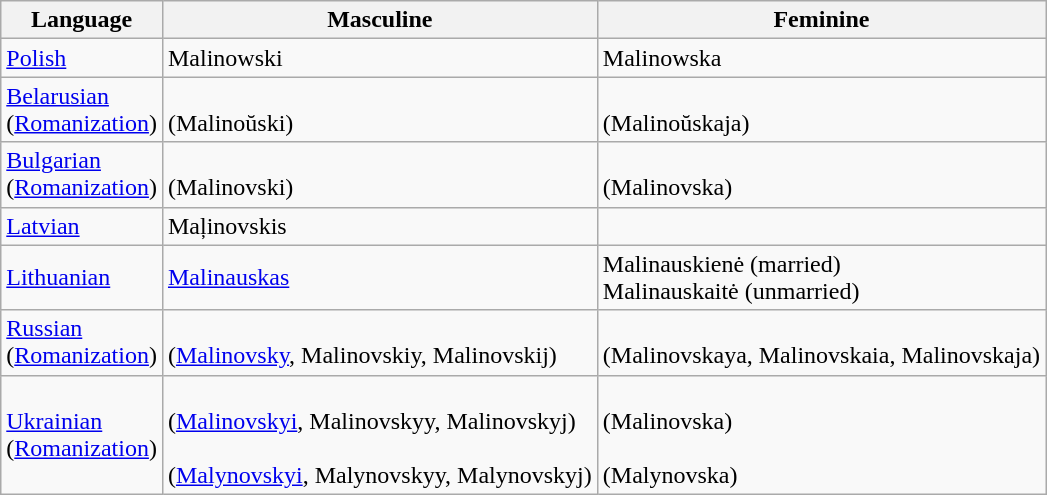<table class="wikitable">
<tr>
<th>Language</th>
<th>Masculine</th>
<th>Feminine</th>
</tr>
<tr>
<td><a href='#'>Polish</a></td>
<td>Malinowski</td>
<td>Malinowska</td>
</tr>
<tr>
<td><a href='#'>Belarusian</a> <br>(<a href='#'>Romanization</a>)</td>
<td><br>(Malinoŭski)</td>
<td><br> (Malinoŭskaja)</td>
</tr>
<tr>
<td><a href='#'>Bulgarian</a> <br>(<a href='#'>Romanization</a>)</td>
<td><br>(Malinovski)</td>
<td><br> (Malinovska)</td>
</tr>
<tr>
<td><a href='#'>Latvian</a></td>
<td>Maļinovskis</td>
<td></td>
</tr>
<tr>
<td><a href='#'>Lithuanian</a></td>
<td><a href='#'>Malinauskas</a></td>
<td>Malinauskienė (married)<br> Malinauskaitė (unmarried)</td>
</tr>
<tr>
<td><a href='#'>Russian</a> <br>(<a href='#'>Romanization</a>)</td>
<td><br> (<a href='#'>Malinovsky</a>, Malinovskiy, Malinovskij)</td>
<td><br> (Malinovskaya, Malinovskaia, Malinovskaja)</td>
</tr>
<tr>
<td><a href='#'>Ukrainian</a> <br>(<a href='#'>Romanization</a>)</td>
<td><br> (<a href='#'>Malinovskyi</a>, Malinovskyy, Malinovskyj)<br> <br> (<a href='#'>Malynovskyi</a>, Malynovskyy, Malynovskyj)</td>
<td><br>(Malinovska)<br> <br> (Malynovska)</td>
</tr>
</table>
